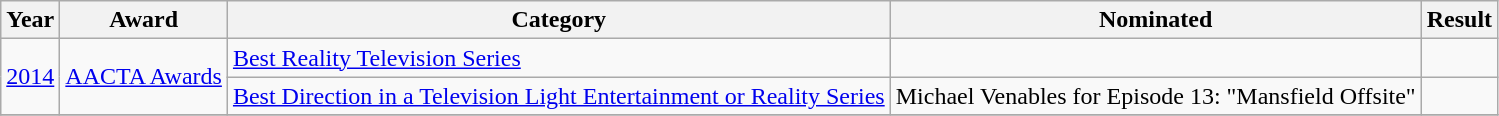<table class="wikitable">
<tr>
<th>Year</th>
<th>Award</th>
<th>Category</th>
<th>Nominated</th>
<th>Result</th>
</tr>
<tr>
<td rowspan="2"><a href='#'>2014</a></td>
<td rowspan="2"><a href='#'>AACTA Awards</a></td>
<td><a href='#'>Best Reality Television Series</a></td>
<td></td>
<td></td>
</tr>
<tr>
<td><a href='#'>Best Direction in a Television Light Entertainment or Reality Series</a></td>
<td>Michael Venables for Episode 13: "Mansfield Offsite"</td>
<td></td>
</tr>
<tr>
</tr>
</table>
